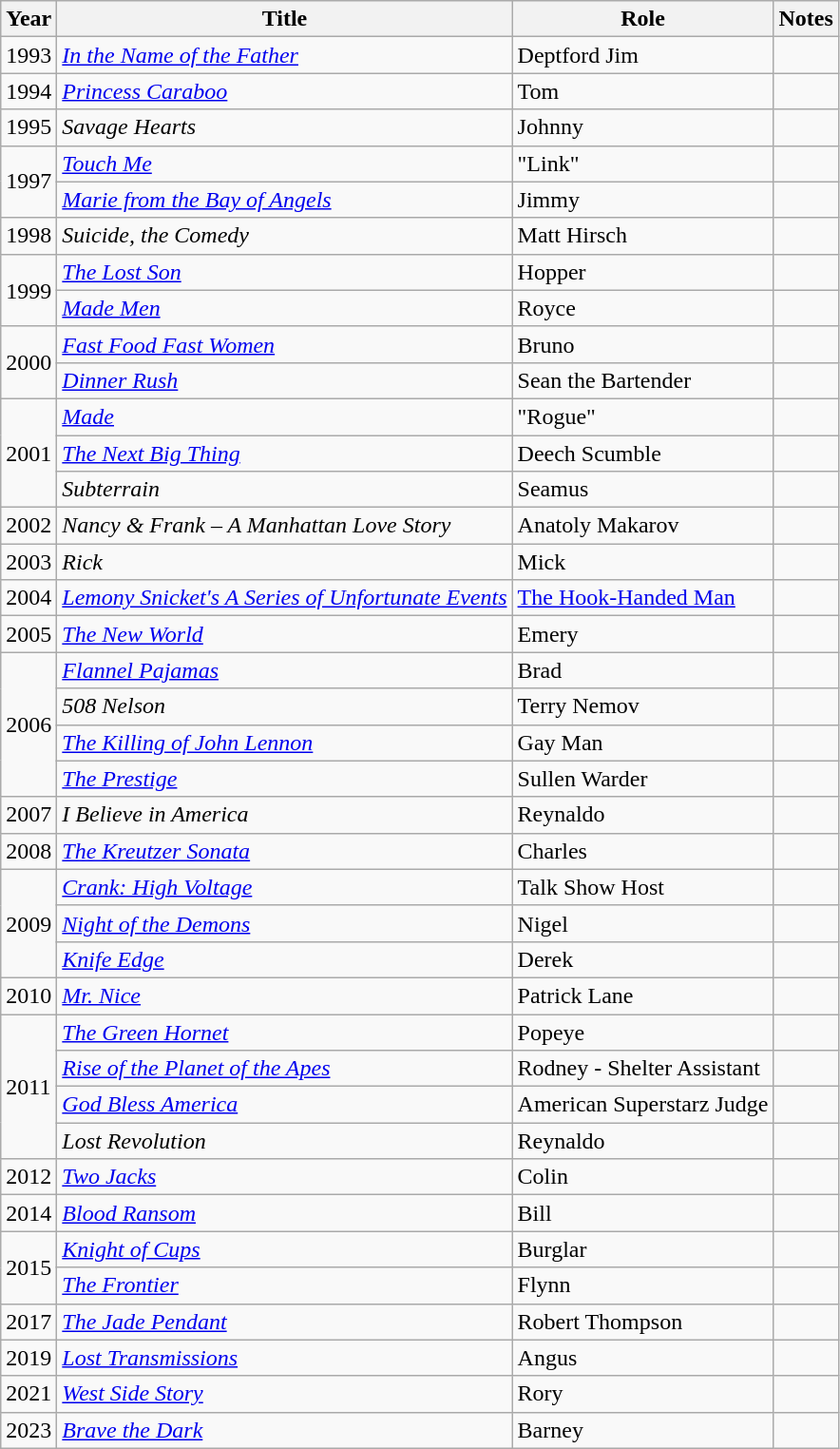<table class="wikitable sortable">
<tr>
<th>Year</th>
<th>Title</th>
<th>Role</th>
<th>Notes</th>
</tr>
<tr>
<td>1993</td>
<td><em><a href='#'>In the Name of the Father</a></em></td>
<td>Deptford Jim</td>
<td></td>
</tr>
<tr>
<td>1994</td>
<td><em><a href='#'>Princess Caraboo</a></em></td>
<td>Tom</td>
<td></td>
</tr>
<tr>
<td>1995</td>
<td><em>Savage Hearts</em></td>
<td>Johnny</td>
<td></td>
</tr>
<tr>
<td rowspan="2">1997</td>
<td><em><a href='#'>Touch Me</a></em></td>
<td>"Link"</td>
<td></td>
</tr>
<tr>
<td><em><a href='#'>Marie from the Bay of Angels</a></em></td>
<td>Jimmy</td>
<td></td>
</tr>
<tr>
<td>1998</td>
<td><em>Suicide, the Comedy</em></td>
<td>Matt Hirsch</td>
<td></td>
</tr>
<tr>
<td rowspan="2">1999</td>
<td><em><a href='#'>The Lost Son</a></em></td>
<td>Hopper</td>
<td></td>
</tr>
<tr>
<td><em><a href='#'>Made Men</a></em></td>
<td>Royce</td>
<td></td>
</tr>
<tr>
<td rowspan="2">2000</td>
<td><em><a href='#'>Fast Food Fast Women</a></em></td>
<td>Bruno</td>
<td></td>
</tr>
<tr>
<td><em><a href='#'>Dinner Rush</a></em></td>
<td>Sean the Bartender</td>
<td></td>
</tr>
<tr>
<td rowspan="3">2001</td>
<td><em><a href='#'>Made</a></em></td>
<td>"Rogue"</td>
<td></td>
</tr>
<tr>
<td><em><a href='#'>The Next Big Thing</a></em></td>
<td>Deech Scumble</td>
<td></td>
</tr>
<tr>
<td><em>Subterrain</em></td>
<td>Seamus</td>
<td></td>
</tr>
<tr>
<td>2002</td>
<td><em>Nancy & Frank – A Manhattan Love Story</em></td>
<td>Anatoly Makarov</td>
<td></td>
</tr>
<tr>
<td>2003</td>
<td><em>Rick</em></td>
<td>Mick</td>
<td></td>
</tr>
<tr>
<td>2004</td>
<td><em><a href='#'>Lemony Snicket's A Series of Unfortunate Events</a></em></td>
<td><a href='#'>The Hook-Handed Man</a></td>
<td></td>
</tr>
<tr>
<td>2005</td>
<td><em><a href='#'>The New World</a></em></td>
<td>Emery</td>
<td></td>
</tr>
<tr>
<td rowspan="4">2006</td>
<td><em><a href='#'>Flannel Pajamas</a></em></td>
<td>Brad</td>
<td></td>
</tr>
<tr>
<td><em>508 Nelson</em></td>
<td>Terry Nemov</td>
<td></td>
</tr>
<tr>
<td><em><a href='#'>The Killing of John Lennon</a></em></td>
<td>Gay Man</td>
<td></td>
</tr>
<tr>
<td><em><a href='#'>The Prestige</a></em></td>
<td>Sullen Warder</td>
<td></td>
</tr>
<tr>
<td>2007</td>
<td><em>I Believe in America</em></td>
<td>Reynaldo</td>
<td></td>
</tr>
<tr>
<td>2008</td>
<td><em><a href='#'>The Kreutzer Sonata</a></em></td>
<td>Charles</td>
<td></td>
</tr>
<tr>
<td rowspan="3">2009</td>
<td><em><a href='#'>Crank: High Voltage</a></em></td>
<td>Talk Show Host</td>
<td></td>
</tr>
<tr>
<td><em><a href='#'>Night of the Demons</a></em></td>
<td>Nigel</td>
<td></td>
</tr>
<tr>
<td><em><a href='#'>Knife Edge</a></em></td>
<td>Derek</td>
<td></td>
</tr>
<tr>
<td>2010</td>
<td><em><a href='#'>Mr. Nice</a></em></td>
<td>Patrick Lane</td>
<td></td>
</tr>
<tr>
<td rowspan="4">2011</td>
<td><em><a href='#'>The Green Hornet</a></em></td>
<td>Popeye</td>
<td></td>
</tr>
<tr>
<td><em><a href='#'>Rise of the Planet of the Apes</a></em></td>
<td>Rodney - Shelter Assistant</td>
<td></td>
</tr>
<tr>
<td><em><a href='#'>God Bless America</a></em></td>
<td>American Superstarz Judge</td>
<td></td>
</tr>
<tr>
<td><em>Lost Revolution</em></td>
<td>Reynaldo</td>
<td></td>
</tr>
<tr>
<td>2012</td>
<td><em><a href='#'>Two Jacks</a></em></td>
<td>Colin</td>
<td></td>
</tr>
<tr>
<td>2014</td>
<td><em><a href='#'>Blood Ransom</a></em></td>
<td>Bill</td>
<td></td>
</tr>
<tr>
<td rowspan="2">2015</td>
<td><em><a href='#'>Knight of Cups</a></em></td>
<td>Burglar</td>
<td></td>
</tr>
<tr>
<td><em><a href='#'>The Frontier</a></em></td>
<td>Flynn</td>
<td></td>
</tr>
<tr>
<td>2017</td>
<td><em><a href='#'>The Jade Pendant</a></em></td>
<td>Robert Thompson</td>
<td></td>
</tr>
<tr>
<td>2019</td>
<td><em><a href='#'>Lost Transmissions</a></em></td>
<td>Angus</td>
<td></td>
</tr>
<tr>
<td>2021</td>
<td><em><a href='#'>West Side Story</a></em></td>
<td>Rory</td>
<td></td>
</tr>
<tr>
<td>2023</td>
<td><em><a href='#'>Brave the Dark</a></em></td>
<td>Barney</td>
<td></td>
</tr>
</table>
